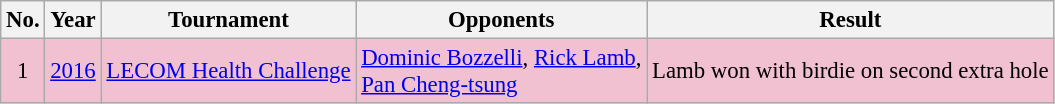<table class="wikitable" style="font-size:95%;">
<tr>
<th>No.</th>
<th>Year</th>
<th>Tournament</th>
<th>Opponents</th>
<th>Result</th>
</tr>
<tr style="background:#F2C1D1;">
<td align=center>1</td>
<td><a href='#'>2016</a></td>
<td><a href='#'>LECOM Health Challenge</a></td>
<td> <a href='#'>Dominic Bozzelli</a>,  <a href='#'>Rick Lamb</a>,<br> <a href='#'>Pan Cheng-tsung</a></td>
<td>Lamb won with birdie on second extra hole</td>
</tr>
</table>
